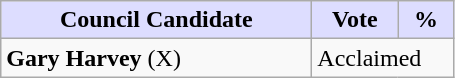<table class="wikitable sortable">
<tr>
<th style="background:#ddf; width:200px;">Council Candidate</th>
<th style="background:#ddf; width:50px;">Vote</th>
<th style="background:#ddf; width:30px;">%</th>
</tr>
<tr>
<td><strong>Gary Harvey</strong> (X)</td>
<td colspan="2">Acclaimed</td>
</tr>
</table>
